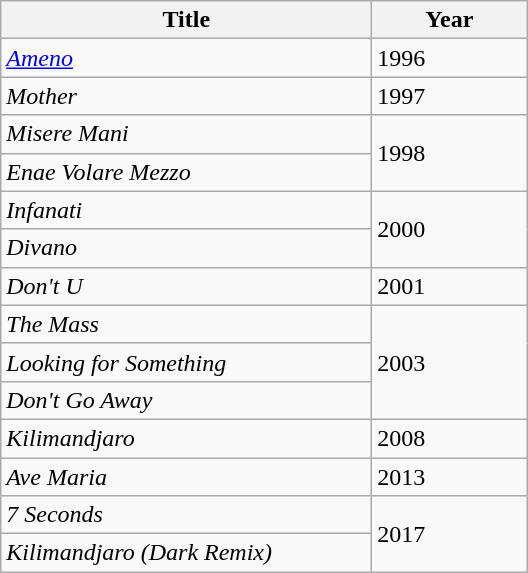<table class="wikitable">
<tr>
<th style="width:15em">Title</th>
<th style="width:6em">Year</th>
</tr>
<tr>
<td scope="row" align="left"><em><a href='#'>Ameno</a></em></td>
<td>1996</td>
</tr>
<tr>
<td scope="row" align="left"><em>Mother</em></td>
<td>1997</td>
</tr>
<tr>
<td scope="row" align="left"><em>Misere Mani</em></td>
<td rowspan=2>1998</td>
</tr>
<tr>
<td scope="row" align="left"><em>Enae Volare Mezzo</em></td>
</tr>
<tr>
<td scope="row" align="left"><em>Infanati</em></td>
<td rowspan=2>2000</td>
</tr>
<tr>
<td scope="row" align="left"><em>Divano</em></td>
</tr>
<tr>
<td scope="row" align="left"><em>Don't U</em></td>
<td>2001</td>
</tr>
<tr>
<td scope="row" align="left"><em>The Mass</em></td>
<td rowspan=3>2003</td>
</tr>
<tr>
<td scope="row" align="left"><em>Looking for Something</em></td>
</tr>
<tr>
<td scope="row" align="left"><em>Don't Go Away</em></td>
</tr>
<tr>
<td scope="row" align="left"><em>Kilimandjaro</em></td>
<td>2008</td>
</tr>
<tr>
<td scope="row" align="left"><em>Ave Maria</em></td>
<td>2013</td>
</tr>
<tr>
<td scope="row" align="left"><em>7 Seconds</em></td>
<td rowspan=2>2017</td>
</tr>
<tr>
<td scope="row" align="left"><em>Kilimandjaro (Dark Remix)</em></td>
</tr>
</table>
